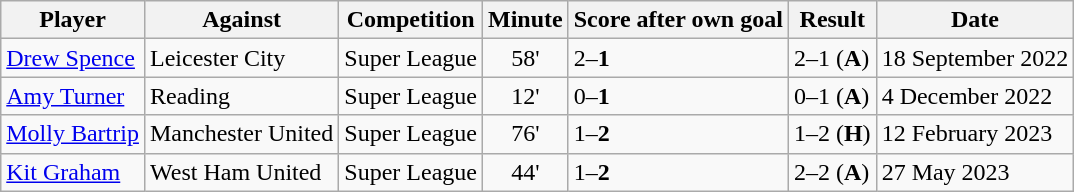<table class="wikitable sortable">
<tr>
<th>Player</th>
<th>Against</th>
<th>Competition</th>
<th>Minute</th>
<th style="text-align:center">Score after own goal</th>
<th style="text-align:center">Result</th>
<th>Date</th>
</tr>
<tr>
<td> <a href='#'>Drew Spence</a></td>
<td>Leicester City</td>
<td>Super League</td>
<td style="text-align:center">58'</td>
<td>2–<strong>1</strong></td>
<td>2–1 (<strong>A</strong>)</td>
<td>18 September 2022</td>
</tr>
<tr>
<td> <a href='#'>Amy Turner</a></td>
<td>Reading</td>
<td>Super League</td>
<td style="text-align:center">12'</td>
<td>0–<strong>1</strong></td>
<td>0–1 (<strong>A</strong>)</td>
<td>4 December 2022</td>
</tr>
<tr>
<td> <a href='#'>Molly Bartrip</a></td>
<td>Manchester United</td>
<td>Super League</td>
<td style="text-align:center">76'</td>
<td>1–<strong>2</strong></td>
<td>1–2 (<strong>H</strong>)</td>
<td>12 February 2023</td>
</tr>
<tr>
<td> <a href='#'>Kit Graham</a></td>
<td>West Ham United</td>
<td>Super League</td>
<td style="text-align:center">44'</td>
<td>1–<strong>2</strong></td>
<td>2–2 (<strong>A</strong>)</td>
<td>27 May 2023</td>
</tr>
</table>
